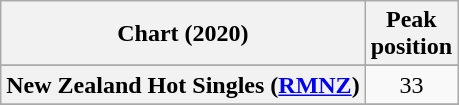<table class="wikitable sortable plainrowheaders" style="text-align:center">
<tr>
<th scope="col">Chart (2020)</th>
<th scope="col">Peak<br>position</th>
</tr>
<tr>
</tr>
<tr>
</tr>
<tr>
<th scope="row">New Zealand Hot Singles (<a href='#'>RMNZ</a>)</th>
<td>33</td>
</tr>
<tr>
</tr>
<tr>
</tr>
</table>
